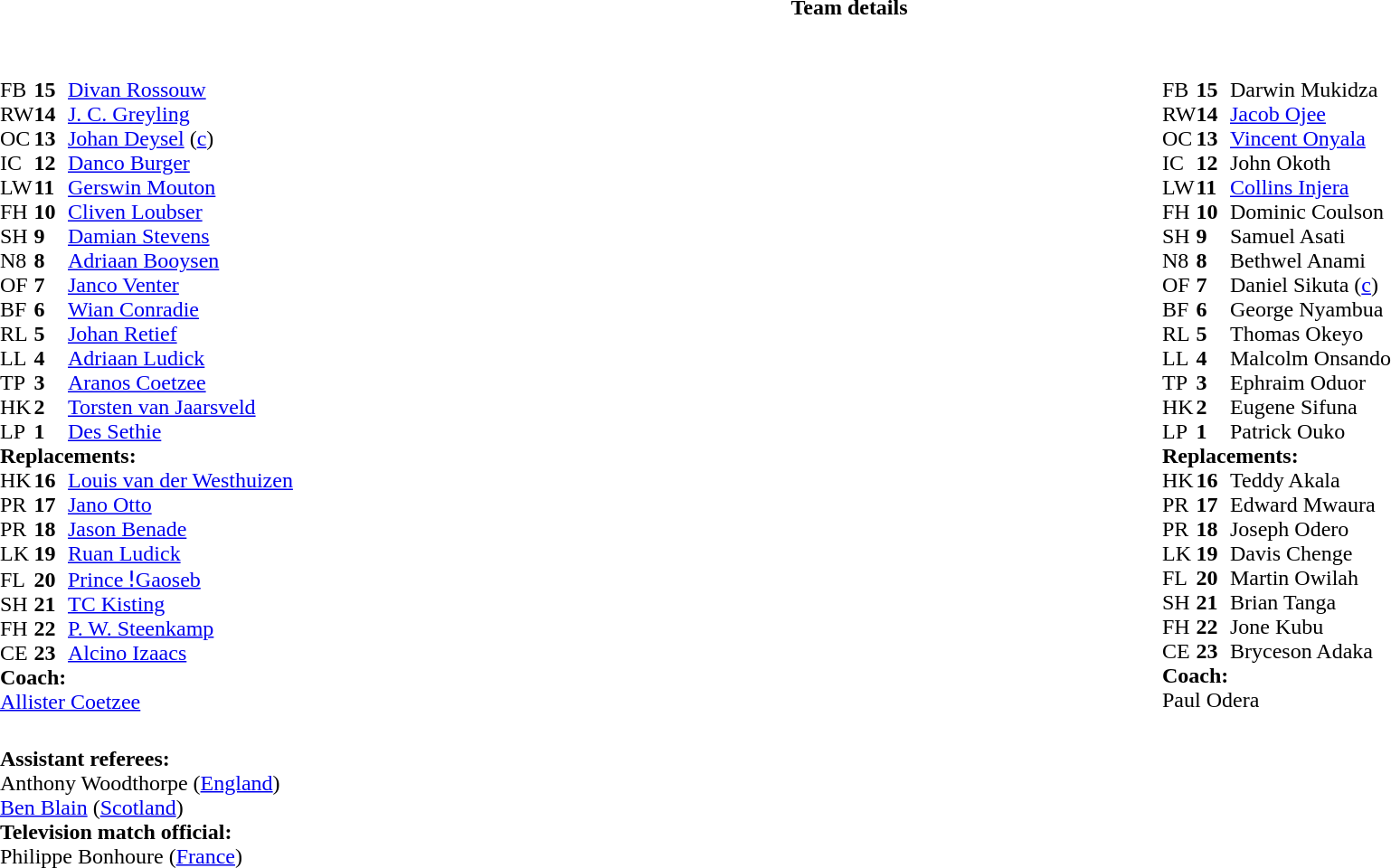<table border="0" style="width:100%;" class="collapsible collapsed">
<tr>
<th>Team details</th>
</tr>
<tr>
<td><br><table style="width:100%">
<tr>
<td style="vertical-align:top;width:50%"><br><table cellspacing="0" cellpadding="0">
<tr>
<th width="25"></th>
<th width="25"></th>
</tr>
<tr>
<td>FB</td>
<td><strong>15</strong></td>
<td><a href='#'>Divan Rossouw</a></td>
</tr>
<tr>
<td>RW</td>
<td><strong>14</strong></td>
<td><a href='#'>J. C. Greyling</a></td>
</tr>
<tr>
<td>OC</td>
<td><strong>13</strong></td>
<td><a href='#'>Johan Deysel</a> (<a href='#'>c</a>)</td>
</tr>
<tr>
<td>IC</td>
<td><strong>12</strong></td>
<td><a href='#'>Danco Burger</a></td>
<td></td>
<td></td>
</tr>
<tr>
<td>LW</td>
<td><strong>11</strong></td>
<td><a href='#'>Gerswin Mouton</a></td>
</tr>
<tr>
<td>FH</td>
<td><strong>10</strong></td>
<td><a href='#'>Cliven Loubser</a></td>
<td></td>
<td></td>
</tr>
<tr>
<td>SH</td>
<td><strong>9</strong></td>
<td><a href='#'>Damian Stevens</a></td>
<td></td>
<td></td>
</tr>
<tr>
<td>N8</td>
<td><strong>8</strong></td>
<td><a href='#'>Adriaan Booysen</a></td>
<td></td>
<td></td>
</tr>
<tr>
<td>OF</td>
<td><strong>7</strong></td>
<td><a href='#'>Janco Venter</a></td>
</tr>
<tr>
<td>BF</td>
<td><strong>6</strong></td>
<td><a href='#'>Wian Conradie</a></td>
</tr>
<tr>
<td>RL</td>
<td><strong>5</strong></td>
<td><a href='#'>Johan Retief</a></td>
</tr>
<tr>
<td>LL</td>
<td><strong>4</strong></td>
<td><a href='#'>Adriaan Ludick</a></td>
<td></td>
<td></td>
</tr>
<tr>
<td>TP</td>
<td><strong>3</strong></td>
<td><a href='#'>Aranos Coetzee</a></td>
<td></td>
<td></td>
</tr>
<tr>
<td>HK</td>
<td><strong>2</strong></td>
<td><a href='#'>Torsten van Jaarsveld</a></td>
<td></td>
<td></td>
</tr>
<tr>
<td>LP</td>
<td><strong>1</strong></td>
<td><a href='#'>Des Sethie</a></td>
<td></td>
<td></td>
</tr>
<tr>
<td colspan=3><strong>Replacements:</strong></td>
</tr>
<tr>
<td>HK</td>
<td><strong>16</strong></td>
<td><a href='#'>Louis van der Westhuizen</a></td>
<td></td>
<td></td>
</tr>
<tr>
<td>PR</td>
<td><strong>17</strong></td>
<td><a href='#'>Jano Otto</a></td>
<td></td>
<td></td>
</tr>
<tr>
<td>PR</td>
<td><strong>18</strong></td>
<td><a href='#'>Jason Benade</a></td>
<td></td>
<td></td>
</tr>
<tr>
<td>LK</td>
<td><strong>19</strong></td>
<td><a href='#'>Ruan Ludick</a></td>
<td></td>
<td></td>
</tr>
<tr>
<td>FL</td>
<td><strong>20</strong></td>
<td><a href='#'>Prince ǃGaoseb</a></td>
<td></td>
<td></td>
</tr>
<tr>
<td>SH</td>
<td><strong>21</strong></td>
<td><a href='#'>TC Kisting</a></td>
<td></td>
<td></td>
</tr>
<tr>
<td>FH</td>
<td><strong>22</strong></td>
<td><a href='#'>P. W. Steenkamp</a></td>
<td></td>
<td></td>
</tr>
<tr>
<td>CE</td>
<td><strong>23</strong></td>
<td><a href='#'>Alcino Izaacs</a></td>
<td></td>
<td></td>
</tr>
<tr>
<td colspan=3><strong>Coach:</strong></td>
</tr>
<tr>
<td colspan="4"> <a href='#'>Allister Coetzee</a></td>
</tr>
</table>
</td>
<td valign=top></td>
<td style="vertical-align:top;width:50%"><br><table cellspacing="0" cellpadding="0" style="margin:auto">
<tr>
<th width="25"></th>
<th width="25"></th>
</tr>
<tr>
<td>FB</td>
<td><strong>15</strong></td>
<td>Darwin Mukidza</td>
</tr>
<tr>
<td>RW</td>
<td><strong>14</strong></td>
<td><a href='#'>Jacob Ojee</a></td>
<td></td>
<td></td>
</tr>
<tr>
<td>OC</td>
<td><strong>13</strong></td>
<td><a href='#'>Vincent Onyala</a></td>
</tr>
<tr>
<td>IC</td>
<td><strong>12</strong></td>
<td>John Okoth</td>
</tr>
<tr>
<td>LW</td>
<td><strong>11</strong></td>
<td><a href='#'>Collins Injera</a></td>
</tr>
<tr>
<td>FH</td>
<td><strong>10</strong></td>
<td>Dominic Coulson</td>
</tr>
<tr>
<td>SH</td>
<td><strong>9</strong></td>
<td>Samuel Asati</td>
</tr>
<tr>
<td>N8</td>
<td><strong>8</strong></td>
<td>Bethwel Anami</td>
</tr>
<tr>
<td>OF</td>
<td><strong>7</strong></td>
<td>Daniel Sikuta (<a href='#'>c</a>)</td>
</tr>
<tr>
<td>BF</td>
<td><strong>6</strong></td>
<td>George Nyambua</td>
<td></td>
<td></td>
</tr>
<tr>
<td>RL</td>
<td><strong>5</strong></td>
<td>Thomas Okeyo</td>
<td></td>
<td></td>
</tr>
<tr>
<td>LL</td>
<td><strong>4</strong></td>
<td>Malcolm Onsando</td>
</tr>
<tr>
<td>TP</td>
<td><strong>3</strong></td>
<td>Ephraim Oduor</td>
<td></td>
<td></td>
</tr>
<tr>
<td>HK</td>
<td><strong>2</strong></td>
<td>Eugene Sifuna</td>
<td></td>
<td></td>
</tr>
<tr>
<td>LP</td>
<td><strong>1</strong></td>
<td>Patrick Ouko</td>
<td></td>
<td></td>
</tr>
<tr>
<td colspan=3><strong>Replacements:</strong></td>
</tr>
<tr>
<td>HK</td>
<td><strong>16</strong></td>
<td>Teddy Akala</td>
<td></td>
<td></td>
</tr>
<tr>
<td>PR</td>
<td><strong>17</strong></td>
<td>Edward Mwaura</td>
<td></td>
<td></td>
</tr>
<tr>
<td>PR</td>
<td><strong>18</strong></td>
<td>Joseph Odero</td>
<td></td>
<td></td>
</tr>
<tr>
<td>LK</td>
<td><strong>19</strong></td>
<td>Davis Chenge</td>
<td></td>
<td></td>
</tr>
<tr>
<td>FL</td>
<td><strong>20</strong></td>
<td>Martin Owilah</td>
<td></td>
<td></td>
</tr>
<tr>
<td>SH</td>
<td><strong>21</strong></td>
<td>Brian Tanga</td>
</tr>
<tr>
<td>FH</td>
<td><strong>22</strong></td>
<td>Jone Kubu</td>
</tr>
<tr>
<td>CE</td>
<td><strong>23</strong></td>
<td>Bryceson Adaka</td>
<td></td>
<td></td>
</tr>
<tr>
<td colspan=3><strong>Coach:</strong></td>
</tr>
<tr>
<td colspan="4"> Paul Odera</td>
</tr>
</table>
</td>
</tr>
</table>
<table style="width:100%">
<tr>
<td><br><strong>Assistant referees:</strong>
<br>Anthony Woodthorpe (<a href='#'>England</a>)
<br><a href='#'>Ben Blain</a> (<a href='#'>Scotland</a>)
<br><strong>Television match official:</strong>
<br>Philippe Bonhoure (<a href='#'>France</a>)</td>
</tr>
</table>
</td>
</tr>
</table>
